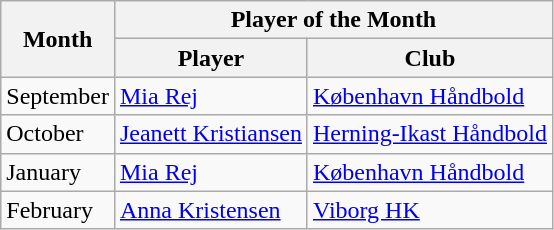<table class="wikitable">
<tr>
<th rowspan="2">Month</th>
<th colspan="2">Player of the Month</th>
</tr>
<tr>
<th>Player</th>
<th>Club</th>
</tr>
<tr>
<td>September</td>
<td> <a href='#'>Mia Rej</a></td>
<td><a href='#'>København Håndbold</a></td>
</tr>
<tr>
<td>October</td>
<td> <a href='#'>Jeanett Kristiansen</a></td>
<td><a href='#'>Herning-Ikast Håndbold</a></td>
</tr>
<tr>
<td>January</td>
<td> <a href='#'>Mia Rej</a></td>
<td><a href='#'>København Håndbold</a></td>
</tr>
<tr>
<td>February</td>
<td> <a href='#'>Anna Kristensen</a></td>
<td><a href='#'>Viborg HK</a></td>
</tr>
</table>
